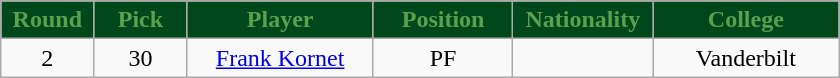<table class="wikitable sortable sortable">
<tr>
<th style="background:#00471B; color:#59A04F" width="10%">Round</th>
<th style="background:#00471B; color:#59A04F" width="10%">Pick</th>
<th style="background:#00471B; color:#59A04F" width="20%">Player</th>
<th style="background:#00471B; color:#59A04F" width="15%">Position</th>
<th style="background:#00471B; color:#59A04F" width="15%">Nationality</th>
<th style="background:#00471B; color:#59A04F" width="20%">College</th>
</tr>
<tr style="text-align: center">
<td>2</td>
<td>30</td>
<td><a href='#'>Frank Kornet</a></td>
<td>PF</td>
<td></td>
<td>Vanderbilt</td>
</tr>
</table>
